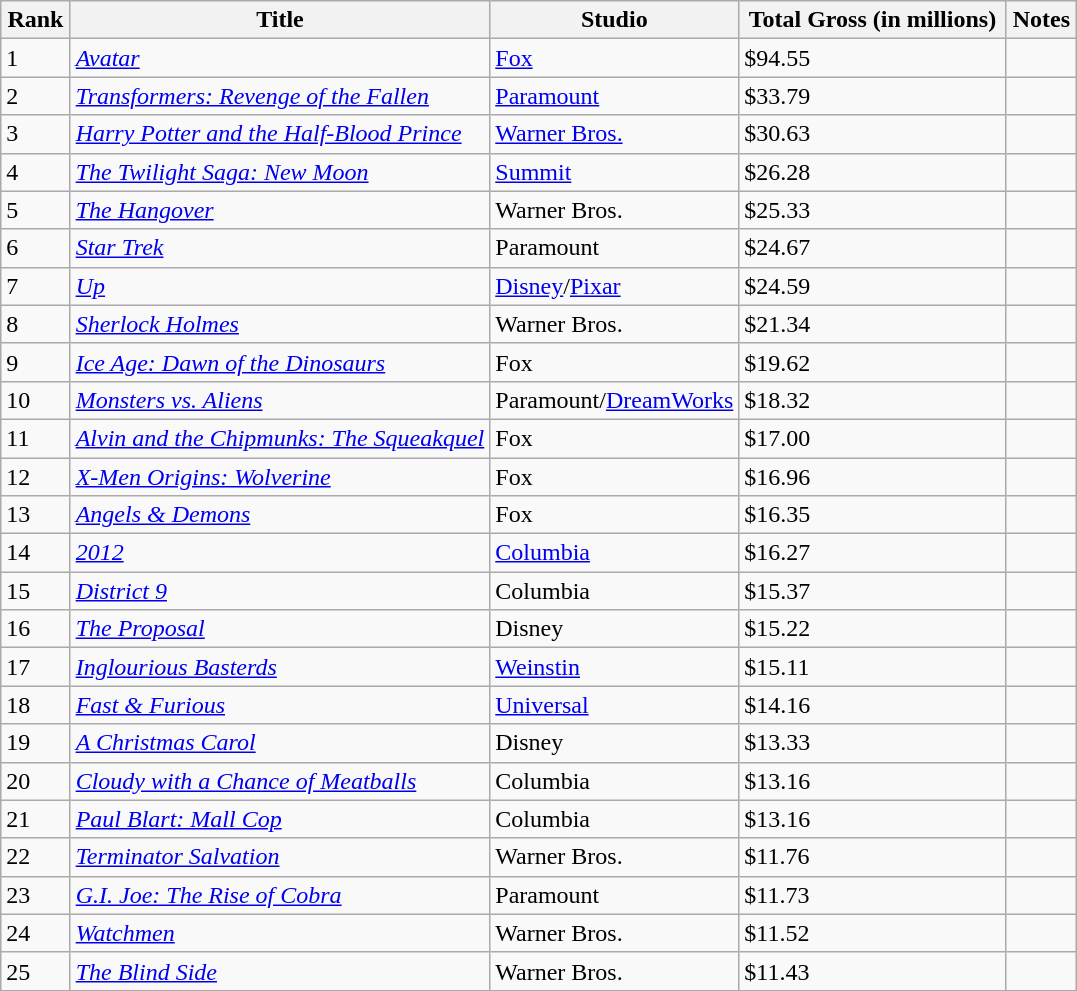<table class="wikitable sortable">
<tr>
<th>Rank</th>
<th width="39%">Title</th>
<th style="width:150px">Studio</th>
<th>Total Gross (in millions)</th>
<th>Notes</th>
</tr>
<tr>
<td>1</td>
<td><em><a href='#'>Avatar</a></em></td>
<td><a href='#'>Fox</a></td>
<td>$94.55</td>
<td></td>
</tr>
<tr>
<td>2</td>
<td><em><a href='#'>Transformers: Revenge of the Fallen</a></em></td>
<td><a href='#'>Paramount</a></td>
<td>$33.79</td>
<td></td>
</tr>
<tr>
<td>3</td>
<td><em><a href='#'>Harry Potter and the Half-Blood Prince</a></em></td>
<td><a href='#'>Warner Bros.</a></td>
<td>$30.63</td>
<td></td>
</tr>
<tr>
<td>4</td>
<td><em><a href='#'>The Twilight Saga: New Moon</a></em></td>
<td><a href='#'>Summit</a></td>
<td>$26.28</td>
<td></td>
</tr>
<tr>
<td>5</td>
<td><em><a href='#'>The Hangover</a></em></td>
<td>Warner Bros.</td>
<td>$25.33</td>
<td></td>
</tr>
<tr>
<td>6</td>
<td><em><a href='#'>Star Trek</a></em></td>
<td>Paramount</td>
<td>$24.67</td>
<td></td>
</tr>
<tr>
<td>7</td>
<td><em><a href='#'>Up</a></em></td>
<td><a href='#'>Disney</a>/<a href='#'>Pixar</a></td>
<td>$24.59</td>
<td></td>
</tr>
<tr>
<td>8</td>
<td><em><a href='#'>Sherlock Holmes</a></em></td>
<td>Warner Bros.</td>
<td>$21.34</td>
<td></td>
</tr>
<tr>
<td>9</td>
<td><em><a href='#'>Ice Age: Dawn of the Dinosaurs</a></em></td>
<td>Fox</td>
<td>$19.62</td>
<td></td>
</tr>
<tr>
<td>10</td>
<td><em><a href='#'>Monsters vs. Aliens</a></em></td>
<td>Paramount/<a href='#'>DreamWorks</a></td>
<td>$18.32</td>
<td></td>
</tr>
<tr>
<td>11</td>
<td><em><a href='#'>Alvin and the Chipmunks: The Squeakquel</a></em></td>
<td>Fox</td>
<td>$17.00</td>
<td></td>
</tr>
<tr>
<td>12</td>
<td><em><a href='#'>X-Men Origins: Wolverine</a></em></td>
<td>Fox</td>
<td>$16.96</td>
<td></td>
</tr>
<tr>
<td>13</td>
<td><em><a href='#'>Angels & Demons</a></em></td>
<td>Fox</td>
<td>$16.35</td>
<td></td>
</tr>
<tr>
<td>14</td>
<td><em><a href='#'>2012</a></em></td>
<td><a href='#'>Columbia</a></td>
<td>$16.27</td>
<td></td>
</tr>
<tr>
<td>15</td>
<td><em><a href='#'>District 9</a></em></td>
<td>Columbia</td>
<td>$15.37</td>
<td></td>
</tr>
<tr>
<td>16</td>
<td><em><a href='#'>The Proposal</a></em></td>
<td>Disney</td>
<td>$15.22</td>
<td></td>
</tr>
<tr>
<td>17</td>
<td><em><a href='#'>Inglourious Basterds</a></em></td>
<td><a href='#'>Weinstin</a></td>
<td>$15.11</td>
<td></td>
</tr>
<tr>
<td>18</td>
<td><em><a href='#'>Fast & Furious</a></em></td>
<td><a href='#'>Universal</a></td>
<td>$14.16</td>
<td></td>
</tr>
<tr>
<td>19</td>
<td><em><a href='#'>A Christmas Carol</a></em></td>
<td>Disney</td>
<td>$13.33</td>
<td></td>
</tr>
<tr>
<td>20</td>
<td><em><a href='#'>Cloudy with a Chance of Meatballs</a></em></td>
<td>Columbia</td>
<td>$13.16</td>
<td></td>
</tr>
<tr>
<td>21</td>
<td><em><a href='#'>Paul Blart: Mall Cop</a></em></td>
<td>Columbia</td>
<td>$13.16</td>
<td></td>
</tr>
<tr>
<td>22</td>
<td><em><a href='#'>Terminator Salvation</a></em></td>
<td>Warner Bros.</td>
<td>$11.76</td>
<td></td>
</tr>
<tr>
<td>23</td>
<td><em><a href='#'>G.I. Joe: The Rise of Cobra</a></em></td>
<td>Paramount</td>
<td>$11.73</td>
<td></td>
</tr>
<tr>
<td>24</td>
<td><em><a href='#'>Watchmen</a></em></td>
<td>Warner Bros.</td>
<td>$11.52</td>
<td></td>
</tr>
<tr>
<td>25</td>
<td><em><a href='#'>The Blind Side</a></em></td>
<td>Warner Bros.</td>
<td>$11.43</td>
<td></td>
</tr>
<tr>
</tr>
</table>
